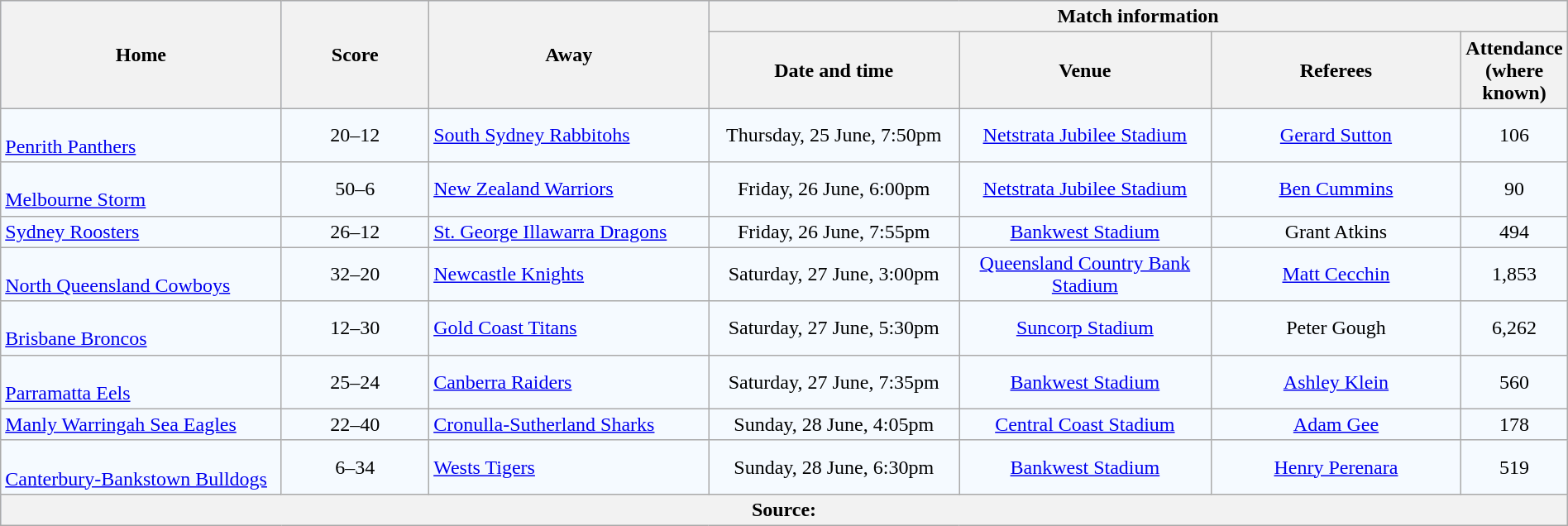<table class="wikitable" style="border-collapse:collapse; text-align:center; width:100%;">
<tr style="background:#c1d8ff;">
<th rowspan="2" style="width:19%;">Home</th>
<th rowspan="2" style="width:10%;">Score</th>
<th rowspan="2" style="width:19%;">Away</th>
<th colspan="6">Match information</th>
</tr>
<tr style="background:#efefef;">
<th width="17%">Date and time</th>
<th width="17%">Venue</th>
<th width="17%">Referees</th>
<th width="5%">Attendance<br>(where known)</th>
</tr>
<tr style="text-align:center; background:#f5faff;">
<td align="left"><br> <a href='#'>Penrith Panthers</a></td>
<td>20–12</td>
<td align="left"> <a href='#'>South Sydney Rabbitohs</a></td>
<td>Thursday, 25 June, 7:50pm</td>
<td><a href='#'>Netstrata Jubilee Stadium</a></td>
<td><a href='#'>Gerard Sutton</a></td>
<td>106</td>
</tr>
<tr style="text-align:center; background:#f5faff;">
<td align="left"><br> <a href='#'>Melbourne Storm</a></td>
<td>50–6</td>
<td align="left"> <a href='#'>New Zealand Warriors</a></td>
<td>Friday, 26 June, 6:00pm</td>
<td><a href='#'>Netstrata Jubilee Stadium</a></td>
<td><a href='#'>Ben Cummins</a></td>
<td>90</td>
</tr>
<tr style="text-align:center; background:#f5faff;">
<td align="left"> <a href='#'>Sydney Roosters</a></td>
<td>26–12</td>
<td align="left"> <a href='#'>St. George Illawarra Dragons</a></td>
<td>Friday, 26 June, 7:55pm</td>
<td><a href='#'>Bankwest Stadium</a></td>
<td>Grant Atkins</td>
<td>494</td>
</tr>
<tr style="text-align:center; background:#f5faff;">
<td align="left"><br> <a href='#'>North Queensland Cowboys</a></td>
<td>32–20</td>
<td align="left"> <a href='#'>Newcastle Knights</a></td>
<td>Saturday, 27 June, 3:00pm</td>
<td><a href='#'>Queensland Country Bank Stadium</a></td>
<td><a href='#'>Matt Cecchin</a></td>
<td>1,853</td>
</tr>
<tr style="text-align:center; background:#f5faff;">
<td align="left"><br> <a href='#'>Brisbane Broncos</a></td>
<td>12–30</td>
<td align="left"> <a href='#'>Gold Coast Titans</a></td>
<td>Saturday, 27 June, 5:30pm</td>
<td><a href='#'>Suncorp Stadium</a></td>
<td>Peter Gough</td>
<td>6,262</td>
</tr>
<tr style="text-align:center; background:#f5faff;">
<td align="left"><br> <a href='#'>Parramatta Eels</a></td>
<td>25–24</td>
<td align="left"> <a href='#'>Canberra Raiders</a></td>
<td>Saturday, 27 June, 7:35pm</td>
<td><a href='#'>Bankwest Stadium</a></td>
<td><a href='#'>Ashley Klein</a></td>
<td>560</td>
</tr>
<tr style="text-align:center; background:#f5faff;">
<td align="left"> <a href='#'>Manly Warringah Sea Eagles</a></td>
<td>22–40</td>
<td align="left"> <a href='#'>Cronulla-Sutherland Sharks</a></td>
<td>Sunday, 28 June, 4:05pm</td>
<td><a href='#'>Central Coast Stadium</a></td>
<td><a href='#'>Adam Gee</a></td>
<td>178</td>
</tr>
<tr style="text-align:center; background:#f5faff;">
<td align="left"><br> <a href='#'>Canterbury-Bankstown Bulldogs</a></td>
<td>6–34</td>
<td align="left"> <a href='#'>Wests Tigers</a></td>
<td>Sunday, 28 June, 6:30pm</td>
<td><a href='#'>Bankwest Stadium</a></td>
<td><a href='#'>Henry Perenara</a></td>
<td>519</td>
</tr>
<tr style="background:#c1d8ff;">
<th colspan="7">Source:</th>
</tr>
</table>
